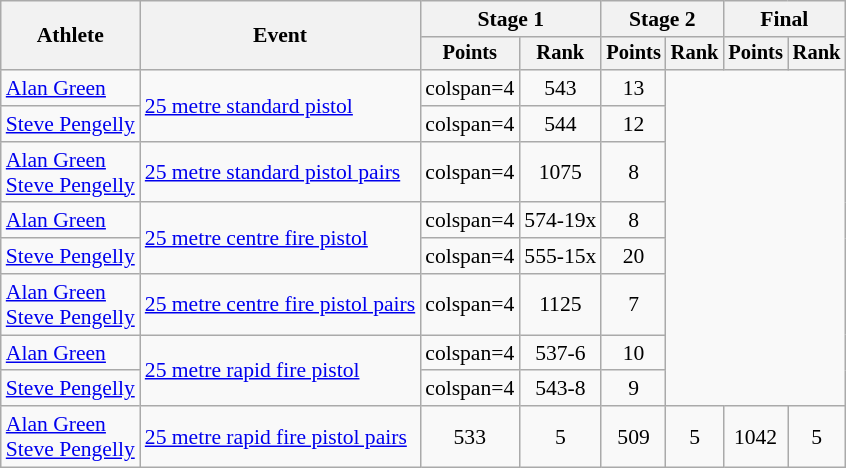<table class="wikitable" style="font-size:90%">
<tr>
<th rowspan=2>Athlete</th>
<th rowspan=2>Event</th>
<th colspan=2>Stage 1</th>
<th colspan=2>Stage 2</th>
<th colspan=2>Final</th>
</tr>
<tr style="font-size:95%">
<th>Points</th>
<th>Rank</th>
<th>Points</th>
<th>Rank</th>
<th>Points</th>
<th>Rank</th>
</tr>
<tr align=center>
<td align=left><a href='#'>Alan Green</a></td>
<td align=left rowspan="2"><a href='#'>25 metre standard pistol</a></td>
<td>colspan=4 </td>
<td>543</td>
<td>13</td>
</tr>
<tr align=center>
<td align=left><a href='#'>Steve Pengelly</a></td>
<td>colspan=4 </td>
<td>544</td>
<td>12</td>
</tr>
<tr align=center>
<td align=left><a href='#'>Alan Green</a><br><a href='#'>Steve Pengelly</a></td>
<td align=left rowspan="1"><a href='#'>25 metre standard pistol pairs</a></td>
<td>colspan=4 </td>
<td>1075</td>
<td>8</td>
</tr>
<tr align=center>
<td align=left><a href='#'>Alan Green</a></td>
<td align=left rowspan="2"><a href='#'>25 metre centre fire pistol</a></td>
<td>colspan=4 </td>
<td>574-19x</td>
<td>8</td>
</tr>
<tr align=center>
<td align=left><a href='#'>Steve Pengelly</a></td>
<td>colspan=4 </td>
<td>555-15x</td>
<td>20</td>
</tr>
<tr align=center>
<td align=left><a href='#'>Alan Green</a><br><a href='#'>Steve Pengelly</a></td>
<td align=left rowspan="1"><a href='#'>25 metre centre fire pistol pairs</a></td>
<td>colspan=4 </td>
<td>1125</td>
<td>7</td>
</tr>
<tr align=center>
<td align=left><a href='#'>Alan Green</a></td>
<td align=left rowspan="2"><a href='#'>25 metre rapid fire pistol</a></td>
<td>colspan=4 </td>
<td>537-6</td>
<td>10</td>
</tr>
<tr align=center>
<td align=left><a href='#'>Steve Pengelly</a></td>
<td>colspan=4 </td>
<td>543-8</td>
<td>9</td>
</tr>
<tr align=center>
<td align=left><a href='#'>Alan Green</a><br><a href='#'>Steve Pengelly</a></td>
<td align=left rowspan="1"><a href='#'>25 metre rapid fire pistol pairs</a></td>
<td>533</td>
<td>5</td>
<td>509</td>
<td>5</td>
<td>1042</td>
<td>5</td>
</tr>
</table>
